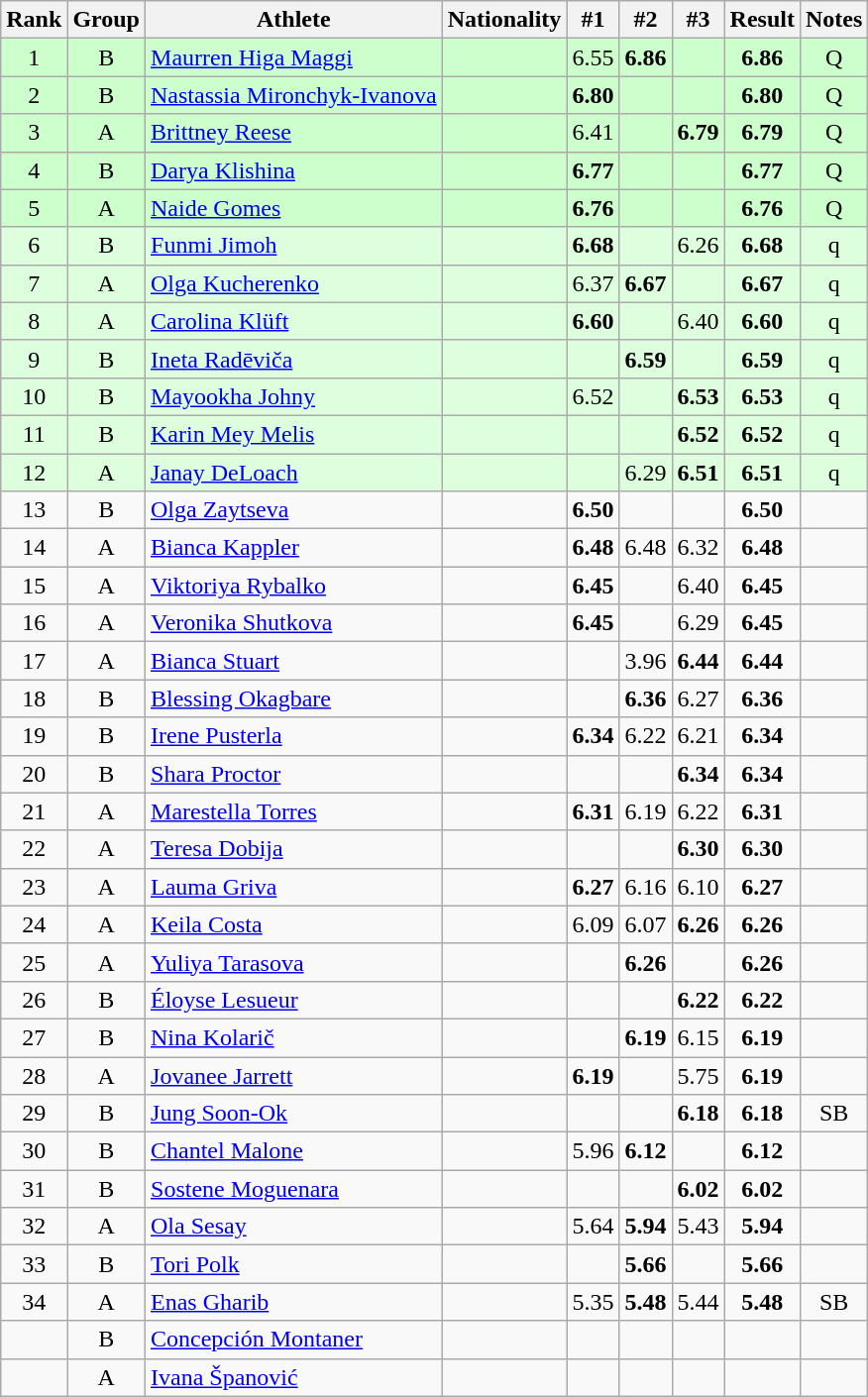<table class="wikitable sortable" style="text-align:center">
<tr>
<th>Rank</th>
<th>Group</th>
<th>Athlete</th>
<th>Nationality</th>
<th>#1</th>
<th>#2</th>
<th>#3</th>
<th>Result</th>
<th>Notes</th>
</tr>
<tr bgcolor=ccffcc>
<td>1</td>
<td>B</td>
<td align=left><a href='#'>Maurren Higa Maggi</a></td>
<td align=left></td>
<td>6.55</td>
<td><strong>6.86</strong></td>
<td></td>
<td><strong>6.86</strong></td>
<td>Q</td>
</tr>
<tr bgcolor=ccffcc>
<td>2</td>
<td>B</td>
<td align=left><a href='#'>Nastassia Mironchyk-Ivanova</a></td>
<td align=left></td>
<td><strong>6.80</strong></td>
<td></td>
<td></td>
<td><strong>6.80</strong></td>
<td>Q</td>
</tr>
<tr bgcolor=ccffcc>
<td>3</td>
<td>A</td>
<td align=left><a href='#'>Brittney Reese</a></td>
<td align=left></td>
<td>6.41</td>
<td></td>
<td><strong>6.79</strong></td>
<td><strong>6.79</strong></td>
<td>Q</td>
</tr>
<tr bgcolor=ccffcc>
<td>4</td>
<td>B</td>
<td align=left><a href='#'>Darya Klishina</a></td>
<td align=left></td>
<td><strong>6.77</strong></td>
<td></td>
<td></td>
<td><strong>6.77</strong></td>
<td>Q</td>
</tr>
<tr bgcolor=ccffcc>
<td>5</td>
<td>A</td>
<td align=left><a href='#'>Naide Gomes</a></td>
<td align=left></td>
<td><strong>6.76</strong></td>
<td></td>
<td></td>
<td><strong>6.76</strong></td>
<td>Q</td>
</tr>
<tr bgcolor=ddffdd>
<td>6</td>
<td>B</td>
<td align=left><a href='#'>Funmi Jimoh</a></td>
<td align=left></td>
<td><strong>6.68</strong></td>
<td></td>
<td>6.26</td>
<td><strong>6.68</strong></td>
<td>q</td>
</tr>
<tr bgcolor=ddffdd>
<td>7</td>
<td>A</td>
<td align=left><a href='#'>Olga Kucherenko</a></td>
<td align=left></td>
<td>6.37</td>
<td><strong>6.67</strong></td>
<td></td>
<td><strong>6.67</strong></td>
<td>q</td>
</tr>
<tr bgcolor=ddffdd>
<td>8</td>
<td>A</td>
<td align=left><a href='#'>Carolina Klüft</a></td>
<td align=left></td>
<td><strong>6.60</strong></td>
<td></td>
<td>6.40</td>
<td><strong>6.60</strong></td>
<td>q</td>
</tr>
<tr bgcolor=ddffdd>
<td>9</td>
<td>B</td>
<td align=left><a href='#'>Ineta Radēviča</a></td>
<td align=left></td>
<td></td>
<td><strong>6.59</strong></td>
<td></td>
<td><strong>6.59</strong></td>
<td>q</td>
</tr>
<tr bgcolor=ddffdd>
<td>10</td>
<td>B</td>
<td align=left><a href='#'>Mayookha Johny</a></td>
<td align=left></td>
<td>6.52</td>
<td></td>
<td><strong>6.53</strong></td>
<td><strong>6.53</strong></td>
<td>q</td>
</tr>
<tr bgcolor=ddffdd>
<td>11</td>
<td>B</td>
<td align=left><a href='#'>Karin Mey Melis</a></td>
<td align=left></td>
<td></td>
<td></td>
<td><strong>6.52</strong></td>
<td><strong>6.52</strong></td>
<td>q</td>
</tr>
<tr bgcolor=ddffdd>
<td>12</td>
<td>A</td>
<td align=left><a href='#'>Janay DeLoach</a></td>
<td align=left></td>
<td></td>
<td>6.29</td>
<td><strong>6.51</strong></td>
<td><strong>6.51</strong></td>
<td>q</td>
</tr>
<tr>
<td>13</td>
<td>B</td>
<td align=left><a href='#'>Olga Zaytseva</a></td>
<td align=left></td>
<td><strong>6.50</strong></td>
<td></td>
<td></td>
<td><strong>6.50</strong></td>
<td></td>
</tr>
<tr>
<td>14</td>
<td>A</td>
<td align=left><a href='#'>Bianca Kappler</a></td>
<td align=left></td>
<td><strong>6.48</strong></td>
<td>6.48</td>
<td>6.32</td>
<td><strong>6.48</strong></td>
<td></td>
</tr>
<tr>
<td>15</td>
<td>A</td>
<td align=left><a href='#'>Viktoriya Rybalko</a></td>
<td align=left></td>
<td><strong>6.45</strong></td>
<td></td>
<td>6.40</td>
<td><strong>6.45</strong></td>
<td></td>
</tr>
<tr>
<td>16</td>
<td>A</td>
<td align=left><a href='#'>Veronika Shutkova</a></td>
<td align=left></td>
<td><strong>6.45</strong></td>
<td></td>
<td>6.29</td>
<td><strong>6.45</strong></td>
<td></td>
</tr>
<tr>
<td>17</td>
<td>A</td>
<td align=left><a href='#'>Bianca Stuart</a></td>
<td align=left></td>
<td></td>
<td>3.96</td>
<td><strong>6.44</strong></td>
<td><strong>6.44</strong></td>
<td></td>
</tr>
<tr>
<td>18</td>
<td>B</td>
<td align=left><a href='#'>Blessing Okagbare</a></td>
<td align=left></td>
<td></td>
<td><strong>6.36</strong></td>
<td>6.27</td>
<td><strong>6.36</strong></td>
<td></td>
</tr>
<tr>
<td>19</td>
<td>B</td>
<td align=left><a href='#'>Irene Pusterla</a></td>
<td align=left></td>
<td><strong>6.34</strong></td>
<td>6.22</td>
<td>6.21</td>
<td><strong>6.34</strong></td>
<td></td>
</tr>
<tr>
<td>20</td>
<td>B</td>
<td align=left><a href='#'>Shara Proctor</a></td>
<td align=left></td>
<td></td>
<td></td>
<td><strong>6.34</strong></td>
<td><strong>6.34</strong></td>
<td></td>
</tr>
<tr>
<td>21</td>
<td>A</td>
<td align=left><a href='#'>Marestella Torres</a></td>
<td align=left></td>
<td><strong>6.31</strong></td>
<td>6.19</td>
<td>6.22</td>
<td><strong>6.31</strong></td>
<td></td>
</tr>
<tr>
<td>22</td>
<td>A</td>
<td align=left><a href='#'>Teresa Dobija</a></td>
<td align=left></td>
<td></td>
<td></td>
<td><strong>6.30</strong></td>
<td><strong>6.30</strong></td>
<td></td>
</tr>
<tr>
<td>23</td>
<td>A</td>
<td align=left><a href='#'>Lauma Griva</a></td>
<td align=left></td>
<td><strong>6.27</strong></td>
<td>6.16</td>
<td>6.10</td>
<td><strong>6.27</strong></td>
<td></td>
</tr>
<tr>
<td>24</td>
<td>A</td>
<td align=left><a href='#'>Keila Costa</a></td>
<td align=left></td>
<td>6.09</td>
<td>6.07</td>
<td><strong>6.26</strong></td>
<td><strong>6.26</strong></td>
<td></td>
</tr>
<tr>
<td>25</td>
<td>A</td>
<td align=left><a href='#'>Yuliya Tarasova</a></td>
<td align=left></td>
<td></td>
<td><strong>6.26</strong></td>
<td></td>
<td><strong>6.26</strong></td>
<td></td>
</tr>
<tr>
<td>26</td>
<td>B</td>
<td align=left><a href='#'>Éloyse Lesueur</a></td>
<td align=left></td>
<td></td>
<td></td>
<td><strong>6.22</strong></td>
<td><strong>6.22</strong></td>
<td></td>
</tr>
<tr>
<td>27</td>
<td>B</td>
<td align=left><a href='#'>Nina Kolarič</a></td>
<td align=left></td>
<td></td>
<td><strong>6.19</strong></td>
<td>6.15</td>
<td><strong>6.19</strong></td>
<td></td>
</tr>
<tr>
<td>28</td>
<td>A</td>
<td align=left><a href='#'>Jovanee Jarrett</a></td>
<td align=left></td>
<td><strong>6.19</strong></td>
<td></td>
<td>5.75</td>
<td><strong>6.19</strong></td>
<td></td>
</tr>
<tr>
<td>29</td>
<td>B</td>
<td align=left><a href='#'>Jung Soon-Ok</a></td>
<td align=left></td>
<td></td>
<td></td>
<td><strong>6.18</strong></td>
<td><strong>6.18</strong></td>
<td>SB</td>
</tr>
<tr>
<td>30</td>
<td>B</td>
<td align=left><a href='#'>Chantel Malone</a></td>
<td align=left></td>
<td>5.96</td>
<td><strong>6.12</strong></td>
<td></td>
<td><strong>6.12</strong></td>
<td></td>
</tr>
<tr>
<td>31</td>
<td>B</td>
<td align=left><a href='#'>Sostene Moguenara</a></td>
<td align=left></td>
<td></td>
<td></td>
<td><strong>6.02</strong></td>
<td><strong>6.02</strong></td>
<td></td>
</tr>
<tr>
<td>32</td>
<td>A</td>
<td align=left><a href='#'>Ola Sesay</a></td>
<td align=left></td>
<td>5.64</td>
<td><strong>5.94</strong></td>
<td>5.43</td>
<td><strong>5.94</strong></td>
<td></td>
</tr>
<tr>
<td>33</td>
<td>B</td>
<td align=left><a href='#'>Tori Polk</a></td>
<td align=left></td>
<td></td>
<td><strong>5.66</strong></td>
<td></td>
<td><strong>5.66</strong></td>
<td></td>
</tr>
<tr>
<td>34</td>
<td>A</td>
<td align=left><a href='#'>Enas Gharib</a></td>
<td align=left></td>
<td>5.35</td>
<td><strong>5.48</strong></td>
<td>5.44</td>
<td><strong>5.48</strong></td>
<td>SB</td>
</tr>
<tr>
<td></td>
<td>B</td>
<td align=left><a href='#'>Concepción Montaner</a></td>
<td align=left></td>
<td></td>
<td></td>
<td></td>
<td><strong></strong></td>
<td></td>
</tr>
<tr>
<td></td>
<td>A</td>
<td align=left><a href='#'>Ivana Španović</a></td>
<td align=left></td>
<td></td>
<td></td>
<td></td>
<td><strong></strong></td>
<td></td>
</tr>
</table>
